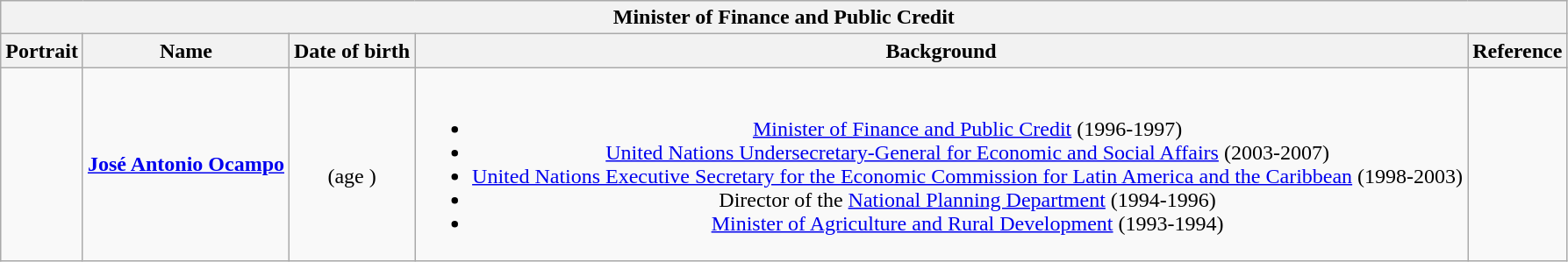<table class="wikitable collapsible" style="text-align:center;">
<tr>
<th colspan="5">Minister of Finance and Public Credit</th>
</tr>
<tr>
<th>Portrait</th>
<th>Name</th>
<th>Date of birth</th>
<th>Background</th>
<th>Reference</th>
</tr>
<tr>
<td></td>
<td><strong><a href='#'>José Antonio Ocampo</a></strong></td>
<td><br>(age )</td>
<td><br><ul><li><a href='#'>Minister of Finance and Public Credit</a> (1996-1997)</li><li><a href='#'>United Nations Undersecretary-General for Economic and Social Affairs</a> (2003-2007)</li><li><a href='#'>United Nations Executive Secretary for the Economic Commission for Latin America and the Caribbean</a> (1998-2003)</li><li>Director of the <a href='#'>National Planning Department</a> (1994-1996)</li><li><a href='#'>Minister of Agriculture and Rural Development</a> (1993-1994)</li></ul></td>
<td></td>
</tr>
</table>
